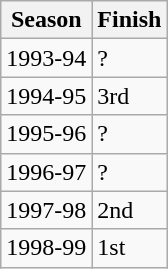<table class="wikitable">
<tr>
<th>Season</th>
<th>Finish</th>
</tr>
<tr>
<td>1993-94</td>
<td>?</td>
</tr>
<tr>
<td>1994-95</td>
<td>3rd</td>
</tr>
<tr>
<td>1995-96</td>
<td>?</td>
</tr>
<tr>
<td>1996-97</td>
<td>?</td>
</tr>
<tr>
<td>1997-98</td>
<td>2nd</td>
</tr>
<tr>
<td>1998-99</td>
<td>1st</td>
</tr>
</table>
